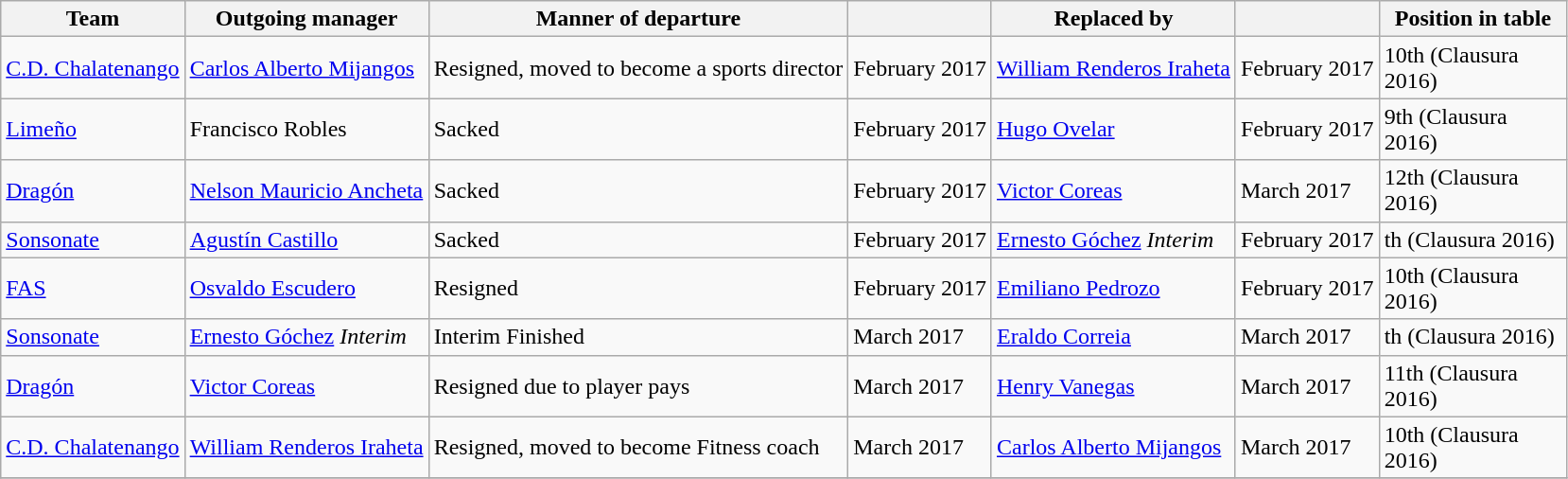<table class="wikitable">
<tr>
<th>Team</th>
<th>Outgoing manager</th>
<th>Manner of departure</th>
<th></th>
<th>Replaced by</th>
<th></th>
<th width=125px>Position in table</th>
</tr>
<tr>
<td><a href='#'>C.D. Chalatenango</a></td>
<td> <a href='#'>Carlos Alberto Mijangos</a></td>
<td>Resigned, moved to become a sports director</td>
<td>February 2017</td>
<td> <a href='#'>William Renderos Iraheta</a></td>
<td>February 2017</td>
<td>10th (Clausura 2016)</td>
</tr>
<tr>
<td><a href='#'>Limeño</a></td>
<td> Francisco Robles</td>
<td>Sacked</td>
<td>February 2017</td>
<td> <a href='#'>Hugo Ovelar</a></td>
<td>February 2017</td>
<td>9th (Clausura 2016)</td>
</tr>
<tr>
<td><a href='#'>Dragón</a></td>
<td> <a href='#'>Nelson Mauricio Ancheta</a></td>
<td>Sacked</td>
<td>February 2017</td>
<td>  <a href='#'>Victor Coreas</a></td>
<td>March 2017</td>
<td>12th (Clausura 2016)</td>
</tr>
<tr>
<td><a href='#'>Sonsonate</a></td>
<td> <a href='#'>Agustín Castillo</a></td>
<td>Sacked</td>
<td>February 2017</td>
<td>  <a href='#'>Ernesto Góchez</a> <em>Interim</em></td>
<td>February 2017</td>
<td>th (Clausura 2016)</td>
</tr>
<tr>
<td><a href='#'>FAS</a></td>
<td> <a href='#'>Osvaldo Escudero</a></td>
<td>Resigned</td>
<td>February 2017</td>
<td>  <a href='#'>Emiliano Pedrozo</a></td>
<td>February 2017</td>
<td>10th (Clausura 2016)</td>
</tr>
<tr>
<td><a href='#'>Sonsonate</a></td>
<td>  <a href='#'>Ernesto Góchez</a> <em>Interim</em></td>
<td>Interim Finished</td>
<td>March 2017</td>
<td> <a href='#'>Eraldo Correia</a></td>
<td>March 2017</td>
<td>th (Clausura 2016)</td>
</tr>
<tr>
<td><a href='#'>Dragón</a></td>
<td>  <a href='#'>Victor Coreas</a></td>
<td>Resigned due to player pays</td>
<td>March  2017</td>
<td>  <a href='#'>Henry Vanegas</a></td>
<td>March 2017</td>
<td>11th (Clausura 2016)</td>
</tr>
<tr>
<td><a href='#'>C.D. Chalatenango</a></td>
<td> <a href='#'>William Renderos Iraheta</a></td>
<td>Resigned, moved to become Fitness coach</td>
<td>March 2017</td>
<td> <a href='#'>Carlos Alberto Mijangos</a></td>
<td>March 2017</td>
<td>10th (Clausura 2016)</td>
</tr>
<tr>
</tr>
</table>
